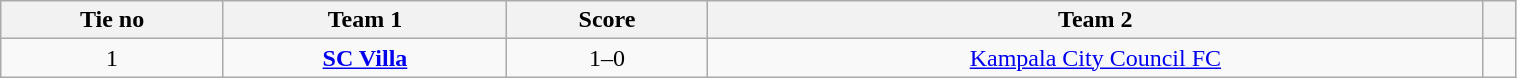<table class="wikitable" style="text-align:center; width:80%; font-size:100%">
<tr>
<th style= width="80px">Tie no</th>
<th style= width="300px">Team 1</th>
<th style= width="80px">Score</th>
<th style= width="300px">Team 2</th>
<th style= width="300px"></th>
</tr>
<tr>
<td>1</td>
<td><strong><a href='#'>SC Villa</a></strong></td>
<td>1–0</td>
<td><a href='#'>Kampala City Council FC</a></td>
<td></td>
</tr>
</table>
